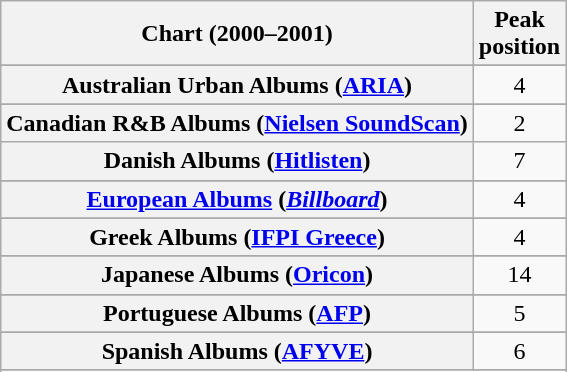<table class="wikitable sortable plainrowheaders" style="text-align:center">
<tr>
<th scope="col">Chart (2000–2001)</th>
<th scope="col">Peak<br>position</th>
</tr>
<tr>
</tr>
<tr>
<th scope="row">Australian Urban Albums (<a href='#'>ARIA</a>)</th>
<td>4</td>
</tr>
<tr>
</tr>
<tr>
</tr>
<tr>
</tr>
<tr>
</tr>
<tr>
<th scope="row">Canadian R&B Albums (<a href='#'>Nielsen SoundScan</a>)</th>
<td style="text-align:center;">2</td>
</tr>
<tr>
<th scope="row">Danish Albums (<a href='#'>Hitlisten</a>)</th>
<td>7</td>
</tr>
<tr>
</tr>
<tr>
<th scope="row"><a href='#'>European Albums</a> (<em><a href='#'>Billboard</a></em>)</th>
<td>4</td>
</tr>
<tr>
</tr>
<tr>
</tr>
<tr>
</tr>
<tr>
<th scope="row">Greek Albums (<a href='#'>IFPI Greece</a>)</th>
<td>4</td>
</tr>
<tr>
</tr>
<tr>
</tr>
<tr>
</tr>
<tr>
<th scope="row">Japanese Albums (<a href='#'>Oricon</a>)</th>
<td>14</td>
</tr>
<tr>
</tr>
<tr>
</tr>
<tr>
</tr>
<tr>
<th scope="row">Portuguese Albums (<a href='#'>AFP</a>)</th>
<td>5</td>
</tr>
<tr>
</tr>
<tr>
<th scope="row">Spanish Albums (<a href='#'>AFYVE</a>)</th>
<td>6</td>
</tr>
<tr>
</tr>
<tr>
</tr>
<tr>
</tr>
<tr>
</tr>
<tr>
</tr>
<tr>
</tr>
</table>
